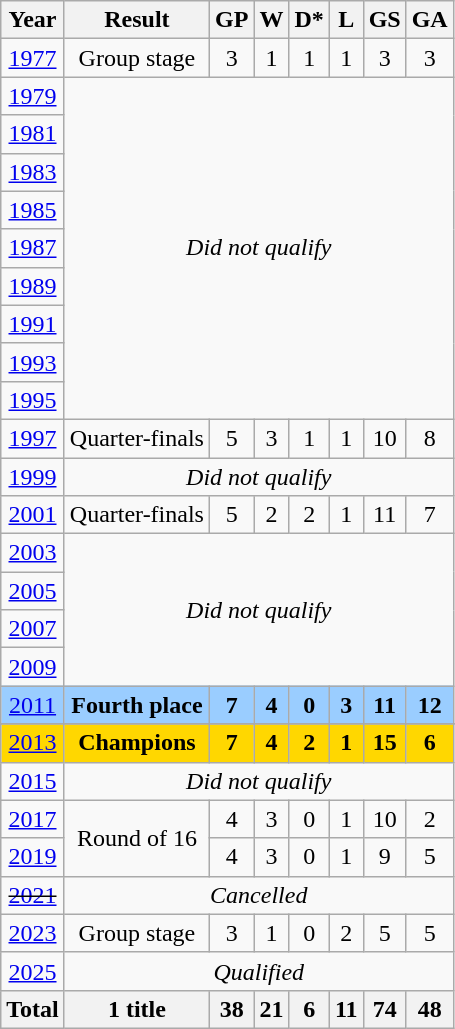<table class="wikitable" style="text-align: center;">
<tr>
<th>Year</th>
<th>Result</th>
<th>GP</th>
<th>W</th>
<th>D*</th>
<th>L</th>
<th>GS</th>
<th>GA</th>
</tr>
<tr>
<td> <a href='#'>1977</a></td>
<td>Group stage</td>
<td>3</td>
<td>1</td>
<td>1</td>
<td>1</td>
<td>3</td>
<td>3</td>
</tr>
<tr>
<td> <a href='#'>1979</a></td>
<td rowspan=9 colspan=8><em>Did not qualify</em></td>
</tr>
<tr>
<td> <a href='#'>1981</a></td>
</tr>
<tr>
<td> <a href='#'>1983</a></td>
</tr>
<tr>
<td> <a href='#'>1985</a></td>
</tr>
<tr>
<td> <a href='#'>1987</a></td>
</tr>
<tr>
<td> <a href='#'>1989</a></td>
</tr>
<tr>
<td> <a href='#'>1991</a></td>
</tr>
<tr>
<td> <a href='#'>1993</a></td>
</tr>
<tr>
<td> <a href='#'>1995</a></td>
</tr>
<tr>
<td> <a href='#'>1997</a></td>
<td>Quarter-finals</td>
<td>5</td>
<td>3</td>
<td>1</td>
<td>1</td>
<td>10</td>
<td>8</td>
</tr>
<tr>
<td> <a href='#'>1999</a></td>
<td colspan=8><em>Did not qualify</em></td>
</tr>
<tr>
<td> <a href='#'>2001</a></td>
<td>Quarter-finals</td>
<td>5</td>
<td>2</td>
<td>2</td>
<td>1</td>
<td>11</td>
<td>7</td>
</tr>
<tr>
<td> <a href='#'>2003</a></td>
<td rowspan=4 colspan=8><em>Did not qualify</em></td>
</tr>
<tr>
<td> <a href='#'>2005</a></td>
</tr>
<tr>
<td> <a href='#'>2007</a></td>
</tr>
<tr>
<td> <a href='#'>2009</a></td>
</tr>
<tr style="background:#9acdff;">
<td> <a href='#'>2011</a></td>
<td><strong>Fourth place</strong></td>
<td><strong>7</strong></td>
<td><strong>4</strong></td>
<td><strong>0</strong></td>
<td><strong>3</strong></td>
<td><strong>11</strong></td>
<td><strong>12</strong></td>
</tr>
<tr>
</tr>
<tr style="background:gold;">
<td> <a href='#'>2013</a></td>
<td><strong>Champions</strong></td>
<td><strong>7</strong></td>
<td><strong>4</strong></td>
<td><strong>2</strong></td>
<td><strong>1</strong></td>
<td><strong>15</strong></td>
<td><strong>6</strong></td>
</tr>
<tr>
<td> <a href='#'>2015</a></td>
<td rowspan=1 colspan=8><em>Did not qualify</em></td>
</tr>
<tr>
<td> <a href='#'>2017</a></td>
<td rowspan=2>Round of 16</td>
<td>4</td>
<td>3</td>
<td>0</td>
<td>1</td>
<td>10</td>
<td>2</td>
</tr>
<tr>
<td> <a href='#'>2019</a></td>
<td>4</td>
<td>3</td>
<td>0</td>
<td>1</td>
<td>9</td>
<td>5</td>
</tr>
<tr>
<td> <s><a href='#'>2021</a></s></td>
<td colspan=8><em>Cancelled</em></td>
</tr>
<tr>
<td> <a href='#'>2023</a></td>
<td>Group stage</td>
<td>3</td>
<td>1</td>
<td>0</td>
<td>2</td>
<td>5</td>
<td>5</td>
</tr>
<tr>
<td> <a href='#'>2025</a></td>
<td rowspan=1 colspan=8><em>Qualified</em></td>
</tr>
<tr>
<th><strong>Total</strong></th>
<th><strong>1 title</strong></th>
<th><strong>38</strong></th>
<th><strong>21</strong></th>
<th><strong>6</strong></th>
<th><strong>11</strong></th>
<th><strong>74</strong></th>
<th><strong>48</strong></th>
</tr>
</table>
